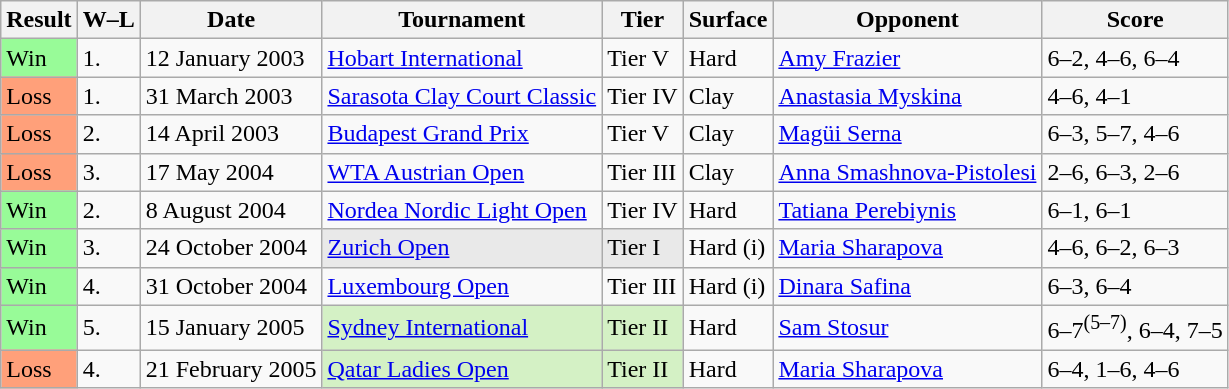<table class="sortable wikitable">
<tr>
<th>Result</th>
<th class="unsortable">W–L</th>
<th>Date</th>
<th>Tournament</th>
<th>Tier</th>
<th>Surface</th>
<th>Opponent</th>
<th class="unsortable">Score</th>
</tr>
<tr>
<td bgcolor="98FB98">Win</td>
<td>1.</td>
<td>12 January 2003</td>
<td><a href='#'>Hobart International</a></td>
<td>Tier V</td>
<td>Hard</td>
<td> <a href='#'>Amy Frazier</a></td>
<td>6–2, 4–6, 6–4</td>
</tr>
<tr>
<td bgcolor="FFA07A">Loss</td>
<td>1.</td>
<td>31 March 2003</td>
<td><a href='#'>Sarasota Clay Court Classic</a></td>
<td>Tier IV</td>
<td>Clay</td>
<td> <a href='#'>Anastasia Myskina</a></td>
<td>4–6, 4–1</td>
</tr>
<tr>
<td bgcolor="FFA07A">Loss</td>
<td>2.</td>
<td>14 April 2003</td>
<td><a href='#'>Budapest Grand Prix</a></td>
<td>Tier V</td>
<td>Clay</td>
<td> <a href='#'>Magüi Serna</a></td>
<td>6–3, 5–7, 4–6</td>
</tr>
<tr>
<td bgcolor="FFA07A">Loss</td>
<td>3.</td>
<td>17 May 2004</td>
<td><a href='#'>WTA Austrian Open</a></td>
<td>Tier III</td>
<td>Clay</td>
<td> <a href='#'>Anna Smashnova-Pistolesi</a></td>
<td>2–6, 6–3, 2–6</td>
</tr>
<tr>
<td bgcolor="98FB98">Win</td>
<td>2.</td>
<td>8 August 2004</td>
<td><a href='#'>Nordea Nordic Light Open</a></td>
<td>Tier IV</td>
<td>Hard</td>
<td> <a href='#'>Tatiana Perebiynis</a></td>
<td>6–1, 6–1</td>
</tr>
<tr>
<td bgcolor="98FB98">Win</td>
<td>3.</td>
<td>24 October 2004</td>
<td bgcolor="e9e9e9"><a href='#'>Zurich Open</a></td>
<td bgcolor="e9e9e9">Tier I</td>
<td>Hard (i)</td>
<td> <a href='#'>Maria Sharapova</a></td>
<td>4–6, 6–2, 6–3</td>
</tr>
<tr>
<td bgcolor="98FB98">Win</td>
<td>4.</td>
<td>31 October 2004</td>
<td><a href='#'>Luxembourg Open</a></td>
<td>Tier III</td>
<td>Hard (i)</td>
<td> <a href='#'>Dinara Safina</a></td>
<td>6–3, 6–4</td>
</tr>
<tr>
<td bgcolor="98FB98">Win</td>
<td>5.</td>
<td>15 January 2005</td>
<td bgcolor="d4f1c5"><a href='#'>Sydney International</a></td>
<td bgcolor="d4f1c5">Tier II</td>
<td>Hard</td>
<td> <a href='#'>Sam Stosur</a></td>
<td>6–7<sup>(5–7)</sup>, 6–4, 7–5</td>
</tr>
<tr>
<td bgcolor="FFA07A">Loss</td>
<td>4.</td>
<td>21 February 2005</td>
<td bgcolor="d4f1c5"><a href='#'>Qatar Ladies Open</a></td>
<td bgcolor="d4f1c5">Tier II</td>
<td>Hard</td>
<td> <a href='#'>Maria Sharapova</a></td>
<td>6–4, 1–6, 4–6</td>
</tr>
</table>
